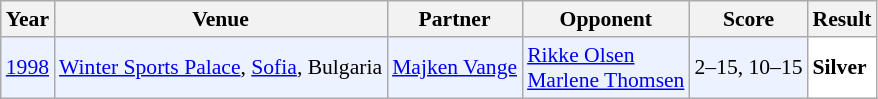<table class="sortable wikitable" style="font-size: 90%;">
<tr>
<th>Year</th>
<th>Venue</th>
<th>Partner</th>
<th>Opponent</th>
<th>Score</th>
<th>Result</th>
</tr>
<tr style="background:#ECF2FF">
<td align="center"><a href='#'>1998</a></td>
<td align="left"><a href='#'>Winter Sports Palace</a>, <a href='#'>Sofia</a>, Bulgaria</td>
<td align="left"> <a href='#'>Majken Vange</a></td>
<td align="left"> <a href='#'>Rikke Olsen</a> <br>  <a href='#'>Marlene Thomsen</a></td>
<td align="left">2–15, 10–15</td>
<td style="text-align:left; background:white"> <strong>Silver</strong></td>
</tr>
</table>
